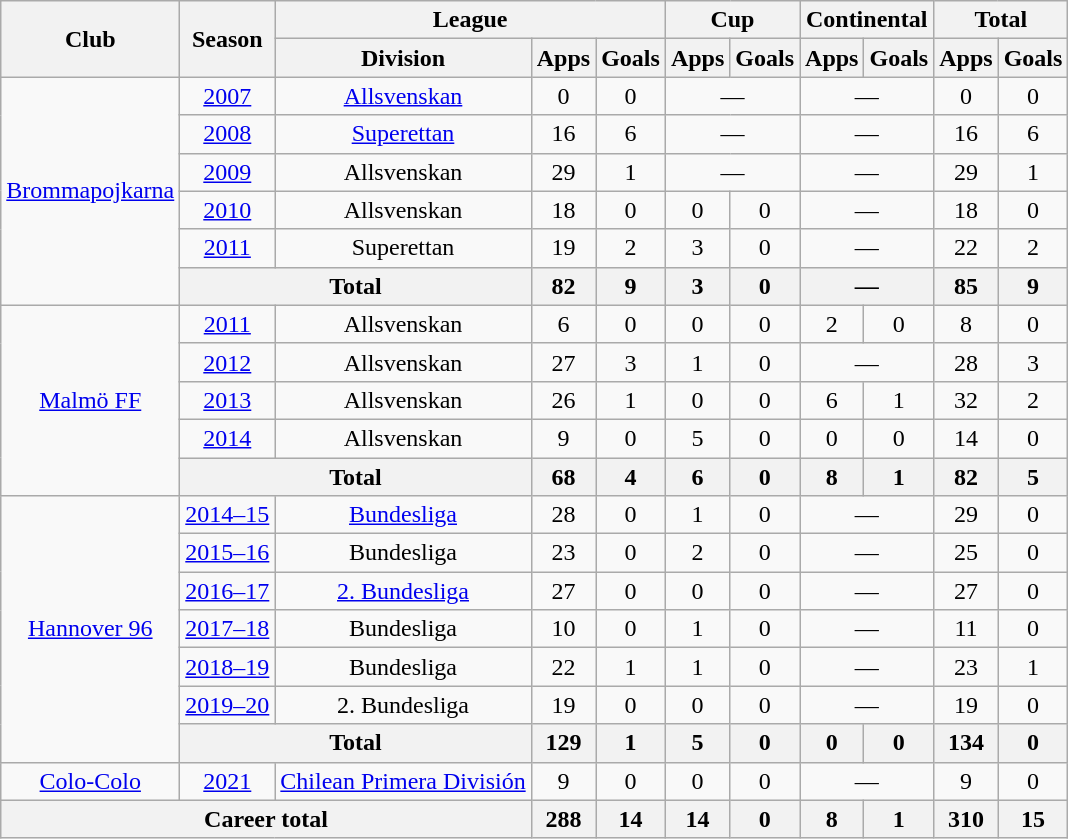<table class="wikitable" style="text-align:center">
<tr>
<th rowspan="2">Club</th>
<th rowspan="2">Season</th>
<th colspan="3">League</th>
<th colspan="2">Cup</th>
<th colspan="2">Continental</th>
<th colspan="2">Total</th>
</tr>
<tr>
<th>Division</th>
<th>Apps</th>
<th>Goals</th>
<th>Apps</th>
<th>Goals</th>
<th>Apps</th>
<th>Goals</th>
<th>Apps</th>
<th>Goals</th>
</tr>
<tr>
<td rowspan="6"><a href='#'>Brommapojkarna</a></td>
<td><a href='#'>2007</a></td>
<td><a href='#'>Allsvenskan</a></td>
<td>0</td>
<td>0</td>
<td colspan="2">—</td>
<td colspan="2">—</td>
<td>0</td>
<td>0</td>
</tr>
<tr>
<td><a href='#'>2008</a></td>
<td><a href='#'>Superettan</a></td>
<td>16</td>
<td>6</td>
<td colspan="2">—</td>
<td colspan="2">—</td>
<td>16</td>
<td>6</td>
</tr>
<tr>
<td><a href='#'>2009</a></td>
<td>Allsvenskan</td>
<td>29</td>
<td>1</td>
<td colspan="2">—</td>
<td colspan="2">—</td>
<td>29</td>
<td>1</td>
</tr>
<tr>
<td><a href='#'>2010</a></td>
<td>Allsvenskan</td>
<td>18</td>
<td>0</td>
<td>0</td>
<td>0</td>
<td colspan="2">—</td>
<td>18</td>
<td>0</td>
</tr>
<tr>
<td><a href='#'>2011</a></td>
<td>Superettan</td>
<td>19</td>
<td>2</td>
<td>3</td>
<td>0</td>
<td colspan="2">—</td>
<td>22</td>
<td>2</td>
</tr>
<tr>
<th colspan="2">Total</th>
<th>82</th>
<th>9</th>
<th>3</th>
<th>0</th>
<th colspan="2">—</th>
<th>85</th>
<th>9</th>
</tr>
<tr>
<td rowspan="5"><a href='#'>Malmö FF</a></td>
<td><a href='#'>2011</a></td>
<td>Allsvenskan</td>
<td>6</td>
<td>0</td>
<td>0</td>
<td>0</td>
<td>2</td>
<td>0</td>
<td>8</td>
<td>0</td>
</tr>
<tr>
<td><a href='#'>2012</a></td>
<td>Allsvenskan</td>
<td>27</td>
<td>3</td>
<td>1</td>
<td>0</td>
<td colspan="2">—</td>
<td>28</td>
<td>3</td>
</tr>
<tr>
<td><a href='#'>2013</a></td>
<td>Allsvenskan</td>
<td>26</td>
<td>1</td>
<td>0</td>
<td>0</td>
<td>6</td>
<td>1</td>
<td>32</td>
<td>2</td>
</tr>
<tr>
<td><a href='#'>2014</a></td>
<td>Allsvenskan</td>
<td>9</td>
<td>0</td>
<td>5</td>
<td>0</td>
<td>0</td>
<td>0</td>
<td>14</td>
<td>0</td>
</tr>
<tr>
<th colspan="2">Total</th>
<th>68</th>
<th>4</th>
<th>6</th>
<th>0</th>
<th>8</th>
<th>1</th>
<th>82</th>
<th>5</th>
</tr>
<tr>
<td rowspan="7"><a href='#'>Hannover 96</a></td>
<td><a href='#'>2014–15</a></td>
<td><a href='#'>Bundesliga</a></td>
<td>28</td>
<td>0</td>
<td>1</td>
<td>0</td>
<td colspan="2">—</td>
<td>29</td>
<td>0</td>
</tr>
<tr>
<td><a href='#'>2015–16</a></td>
<td>Bundesliga</td>
<td>23</td>
<td>0</td>
<td>2</td>
<td>0</td>
<td colspan="2">—</td>
<td>25</td>
<td>0</td>
</tr>
<tr>
<td><a href='#'>2016–17</a></td>
<td><a href='#'>2. Bundesliga</a></td>
<td>27</td>
<td>0</td>
<td>0</td>
<td>0</td>
<td colspan="2">—</td>
<td>27</td>
<td>0</td>
</tr>
<tr>
<td><a href='#'>2017–18</a></td>
<td>Bundesliga</td>
<td>10</td>
<td>0</td>
<td>1</td>
<td>0</td>
<td colspan="2">—</td>
<td>11</td>
<td>0</td>
</tr>
<tr>
<td><a href='#'>2018–19</a></td>
<td>Bundesliga</td>
<td>22</td>
<td>1</td>
<td>1</td>
<td>0</td>
<td colspan="2">—</td>
<td>23</td>
<td>1</td>
</tr>
<tr>
<td><a href='#'>2019–20</a></td>
<td>2. Bundesliga</td>
<td>19</td>
<td>0</td>
<td>0</td>
<td>0</td>
<td colspan="2">—</td>
<td>19</td>
<td>0</td>
</tr>
<tr>
<th colspan="2">Total</th>
<th>129</th>
<th>1</th>
<th>5</th>
<th>0</th>
<th>0</th>
<th>0</th>
<th>134</th>
<th>0</th>
</tr>
<tr>
<td><a href='#'>Colo-Colo</a></td>
<td><a href='#'>2021</a></td>
<td><a href='#'>Chilean Primera División</a></td>
<td>9</td>
<td>0</td>
<td>0</td>
<td>0</td>
<td colspan="2">—</td>
<td>9</td>
<td>0</td>
</tr>
<tr>
<th colspan="3">Career total</th>
<th>288</th>
<th>14</th>
<th>14</th>
<th>0</th>
<th>8</th>
<th>1</th>
<th>310</th>
<th>15</th>
</tr>
</table>
